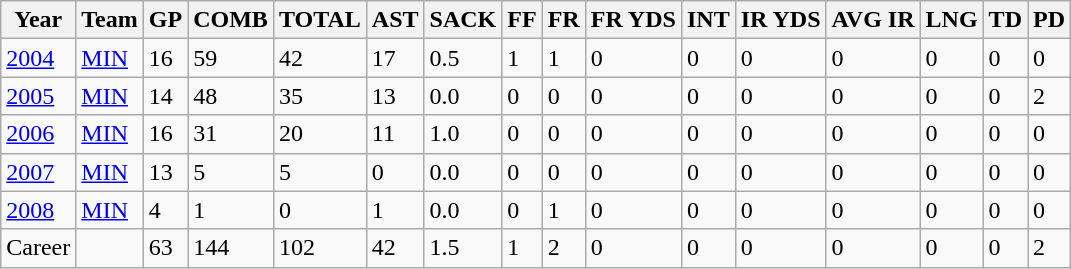<table class="wikitable">
<tr>
<th>Year</th>
<th>Team</th>
<th>GP</th>
<th>COMB</th>
<th>TOTAL</th>
<th>AST</th>
<th>SACK</th>
<th>FF</th>
<th>FR</th>
<th>FR YDS</th>
<th>INT</th>
<th>IR YDS</th>
<th>AVG IR</th>
<th>LNG</th>
<th>TD</th>
<th>PD</th>
</tr>
<tr>
<td><a href='#'>2004</a></td>
<td><a href='#'>MIN</a></td>
<td>16</td>
<td>59</td>
<td>42</td>
<td>17</td>
<td>0.5</td>
<td>1</td>
<td>1</td>
<td>0</td>
<td>0</td>
<td>0</td>
<td>0</td>
<td>0</td>
<td>0</td>
<td>0</td>
</tr>
<tr>
<td><a href='#'>2005</a></td>
<td><a href='#'>MIN</a></td>
<td>14</td>
<td>48</td>
<td>35</td>
<td>13</td>
<td>0.0</td>
<td>0</td>
<td>0</td>
<td>0</td>
<td>0</td>
<td>0</td>
<td>0</td>
<td>0</td>
<td>0</td>
<td>2</td>
</tr>
<tr>
<td><a href='#'>2006</a></td>
<td><a href='#'>MIN</a></td>
<td>16</td>
<td>31</td>
<td>20</td>
<td>11</td>
<td>1.0</td>
<td>0</td>
<td>0</td>
<td>0</td>
<td>0</td>
<td>0</td>
<td>0</td>
<td>0</td>
<td>0</td>
<td>0</td>
</tr>
<tr>
<td><a href='#'>2007</a></td>
<td><a href='#'>MIN</a></td>
<td>13</td>
<td>5</td>
<td>5</td>
<td>0</td>
<td>0.0</td>
<td>0</td>
<td>0</td>
<td>0</td>
<td>0</td>
<td>0</td>
<td>0</td>
<td>0</td>
<td>0</td>
<td>0</td>
</tr>
<tr>
<td><a href='#'>2008</a></td>
<td><a href='#'>MIN</a></td>
<td>4</td>
<td>1</td>
<td>0</td>
<td>1</td>
<td>0.0</td>
<td>0</td>
<td>1</td>
<td>0</td>
<td>0</td>
<td>0</td>
<td>0</td>
<td>0</td>
<td>0</td>
<td>0</td>
</tr>
<tr>
<td>Career</td>
<td></td>
<td>63</td>
<td>144</td>
<td>102</td>
<td>42</td>
<td>1.5</td>
<td>1</td>
<td>2</td>
<td>0</td>
<td>0</td>
<td>0</td>
<td>0</td>
<td>0</td>
<td>0</td>
<td>2</td>
</tr>
</table>
